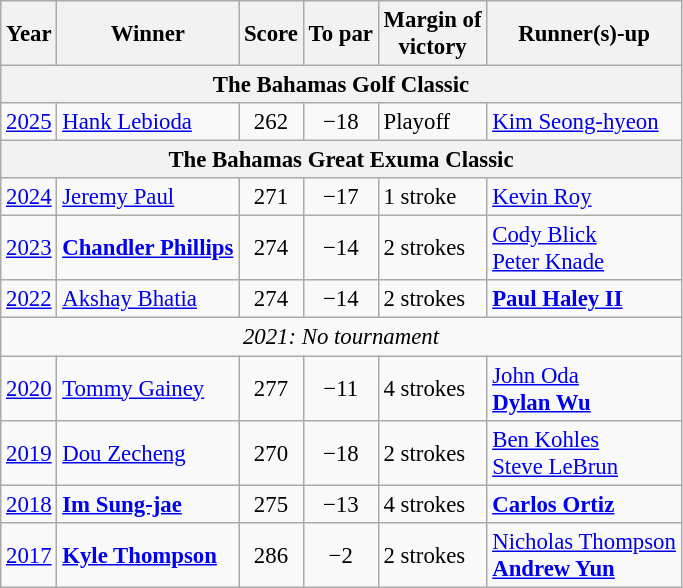<table class=wikitable style=font-size:95%>
<tr>
<th>Year</th>
<th>Winner</th>
<th>Score</th>
<th>To par</th>
<th>Margin of<br>victory</th>
<th>Runner(s)-up</th>
</tr>
<tr>
<th colspan=6>The Bahamas Golf Classic</th>
</tr>
<tr>
<td><a href='#'>2025</a></td>
<td> <a href='#'>Hank Lebioda</a></td>
<td align=center>262</td>
<td align=center>−18</td>
<td>Playoff</td>
<td> <a href='#'>Kim Seong-hyeon</a></td>
</tr>
<tr>
<th colspan=6>The Bahamas Great Exuma Classic</th>
</tr>
<tr>
<td><a href='#'>2024</a></td>
<td> <a href='#'>Jeremy Paul</a></td>
<td align=center>271</td>
<td align=center>−17</td>
<td>1 stroke</td>
<td> <a href='#'>Kevin Roy</a></td>
</tr>
<tr>
<td><a href='#'>2023</a></td>
<td> <strong><a href='#'>Chandler Phillips</a></strong></td>
<td align=center>274</td>
<td align=center>−14</td>
<td>2 strokes</td>
<td> <a href='#'>Cody Blick</a><br> <a href='#'>Peter Knade</a></td>
</tr>
<tr>
<td><a href='#'>2022</a></td>
<td> <a href='#'>Akshay Bhatia</a></td>
<td align=center>274</td>
<td align=center>−14</td>
<td>2 strokes</td>
<td> <strong><a href='#'>Paul Haley II</a></strong></td>
</tr>
<tr>
<td colspan=6 align=center><em>2021: No tournament</em></td>
</tr>
<tr>
<td><a href='#'>2020</a></td>
<td> <a href='#'>Tommy Gainey</a></td>
<td align=center>277</td>
<td align=center>−11</td>
<td>4 strokes</td>
<td> <a href='#'>John Oda</a><br> <strong><a href='#'>Dylan Wu</a></strong></td>
</tr>
<tr>
<td><a href='#'>2019</a></td>
<td> <a href='#'>Dou Zecheng</a></td>
<td align=center>270</td>
<td align=center>−18</td>
<td>2 strokes</td>
<td> <a href='#'>Ben Kohles</a><br> <a href='#'>Steve LeBrun</a></td>
</tr>
<tr>
<td><a href='#'>2018</a></td>
<td> <strong><a href='#'>Im Sung-jae</a></strong></td>
<td align=center>275</td>
<td align=center>−13</td>
<td>4 strokes</td>
<td> <strong><a href='#'>Carlos Ortiz</a></strong></td>
</tr>
<tr>
<td><a href='#'>2017</a></td>
<td> <strong><a href='#'>Kyle Thompson</a></strong></td>
<td align=center>286</td>
<td align=center>−2</td>
<td>2 strokes</td>
<td> <a href='#'>Nicholas Thompson</a><br> <strong><a href='#'>Andrew Yun</a></strong></td>
</tr>
</table>
